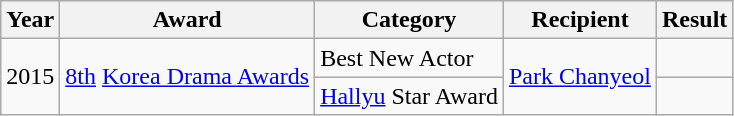<table class="wikitable">
<tr>
<th>Year</th>
<th>Award</th>
<th>Category</th>
<th>Recipient</th>
<th>Result</th>
</tr>
<tr>
<td rowspan="2">2015</td>
<td rowspan="2"><a href='#'>8th</a> <a href='#'>Korea Drama Awards</a></td>
<td>Best New Actor</td>
<td rowspan="2"><a href='#'>Park Chanyeol</a></td>
<td></td>
</tr>
<tr>
<td><a href='#'>Hallyu</a> Star Award</td>
<td></td>
</tr>
</table>
